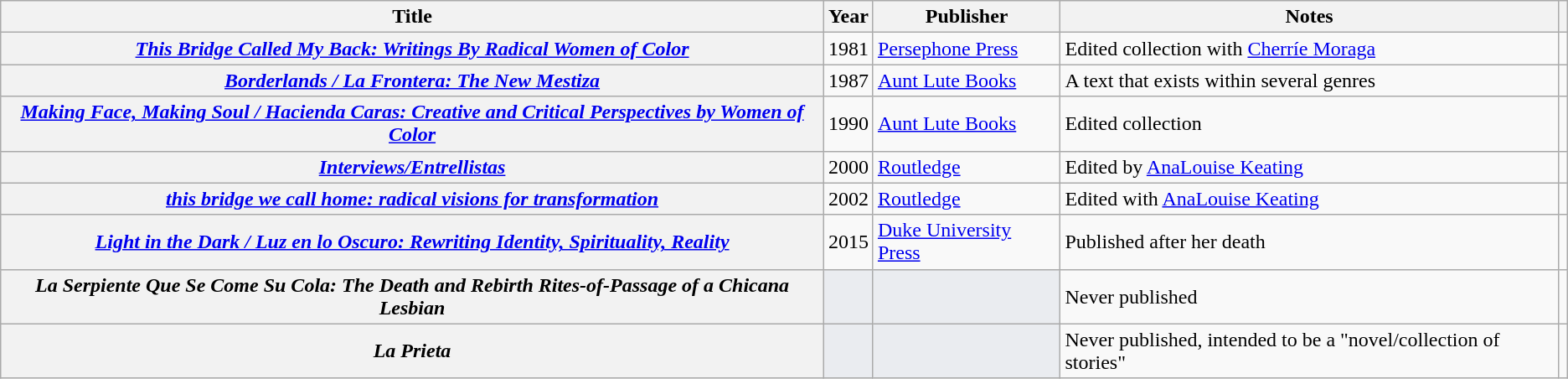<table class="wikitable sortable plainrowheaders">
<tr>
<th scope=col>Title</th>
<th scope=col>Year</th>
<th scope=col>Publisher</th>
<th scope=col class=unsortable>Notes</th>
<th scope=col class=unsortable></th>
</tr>
<tr>
<th scope=row><em><a href='#'>This Bridge Called My Back: Writings By Radical Women of Color</a></em></th>
<td>1981</td>
<td><a href='#'>Persephone Press</a></td>
<td>Edited collection with <a href='#'>Cherríe Moraga</a></td>
<td></td>
</tr>
<tr>
<th scope=row><em><a href='#'>Borderlands / La Frontera: The New Mestiza</a></em></th>
<td>1987</td>
<td><a href='#'>Aunt Lute Books</a></td>
<td>A text that exists within several genres</td>
<td></td>
</tr>
<tr>
<th scope=row><em><a href='#'>Making Face, Making Soul / Hacienda Caras: Creative and Critical Perspectives by Women of Color</a></em></th>
<td>1990</td>
<td><a href='#'>Aunt Lute Books</a></td>
<td>Edited collection</td>
<td></td>
</tr>
<tr>
<th scope=row><em><a href='#'>Interviews/Entrellistas</a></em></th>
<td>2000</td>
<td><a href='#'>Routledge</a></td>
<td>Edited by <a href='#'>AnaLouise Keating</a></td>
<td></td>
</tr>
<tr>
<th scope=row><em><a href='#'>this bridge we call home: radical visions for transformation</a></em></th>
<td>2002</td>
<td><a href='#'>Routledge</a></td>
<td>Edited with <a href='#'>AnaLouise Keating</a></td>
<td></td>
</tr>
<tr>
<th scope=row><em><a href='#'>Light in the Dark / Luz en lo Oscuro: Rewriting Identity, Spirituality, Reality</a></em></th>
<td>2015</td>
<td><a href='#'>Duke University Press</a></td>
<td>Published after her death</td>
<td></td>
</tr>
<tr>
<th scope=row><em>La Serpiente Que Se Come Su Cola: The Death and Rebirth Rites-of-Passage of a Chicana Lesbian</em></th>
<td style="background:#EAECF0; text-align:center"></td>
<td style="background:#EAECF0; text-align:center"></td>
<td>Never published</td>
<td></td>
</tr>
<tr>
<th scope =row><em>La Prieta</em></th>
<td style="background:#EAECF0; text-align:center"></td>
<td style="background:#EAECF0; text-align:center"></td>
<td>Never published, intended to be a "novel/collection of stories"</td>
<td></td>
</tr>
</table>
